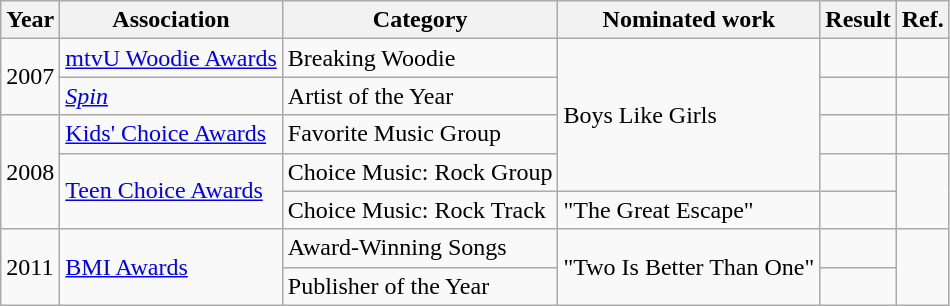<table class="wikitable sortable">
<tr>
<th>Year</th>
<th>Association</th>
<th>Category</th>
<th>Nominated work</th>
<th>Result</th>
<th>Ref.</th>
</tr>
<tr>
<td rowspan="2">2007</td>
<td><a href='#'>mtvU Woodie Awards</a></td>
<td>Breaking Woodie</td>
<td rowspan="4">Boys Like Girls</td>
<td></td>
<td style="text-align:center;"></td>
</tr>
<tr>
<td><em><a href='#'>Spin</a></em></td>
<td>Artist of the Year</td>
<td></td>
<td style="text-align:center;"></td>
</tr>
<tr>
<td rowspan="3">2008</td>
<td><a href='#'>Kids' Choice Awards</a></td>
<td>Favorite Music Group</td>
<td></td>
<td style="text-align:center;"></td>
</tr>
<tr>
<td rowspan="2"><a href='#'>Teen Choice Awards</a></td>
<td>Choice Music: Rock Group</td>
<td></td>
<td style="text-align:center;" rowspan="2"></td>
</tr>
<tr>
<td>Choice Music: Rock Track</td>
<td>"The Great Escape"</td>
<td></td>
</tr>
<tr>
<td rowspan="2">2011</td>
<td rowspan="2"><a href='#'>BMI Awards</a></td>
<td>Award-Winning Songs</td>
<td rowspan="2">"Two Is Better Than One"</td>
<td></td>
<td rowspan="2" style="text-align:center;"></td>
</tr>
<tr>
<td>Publisher of the Year</td>
<td></td>
</tr>
</table>
